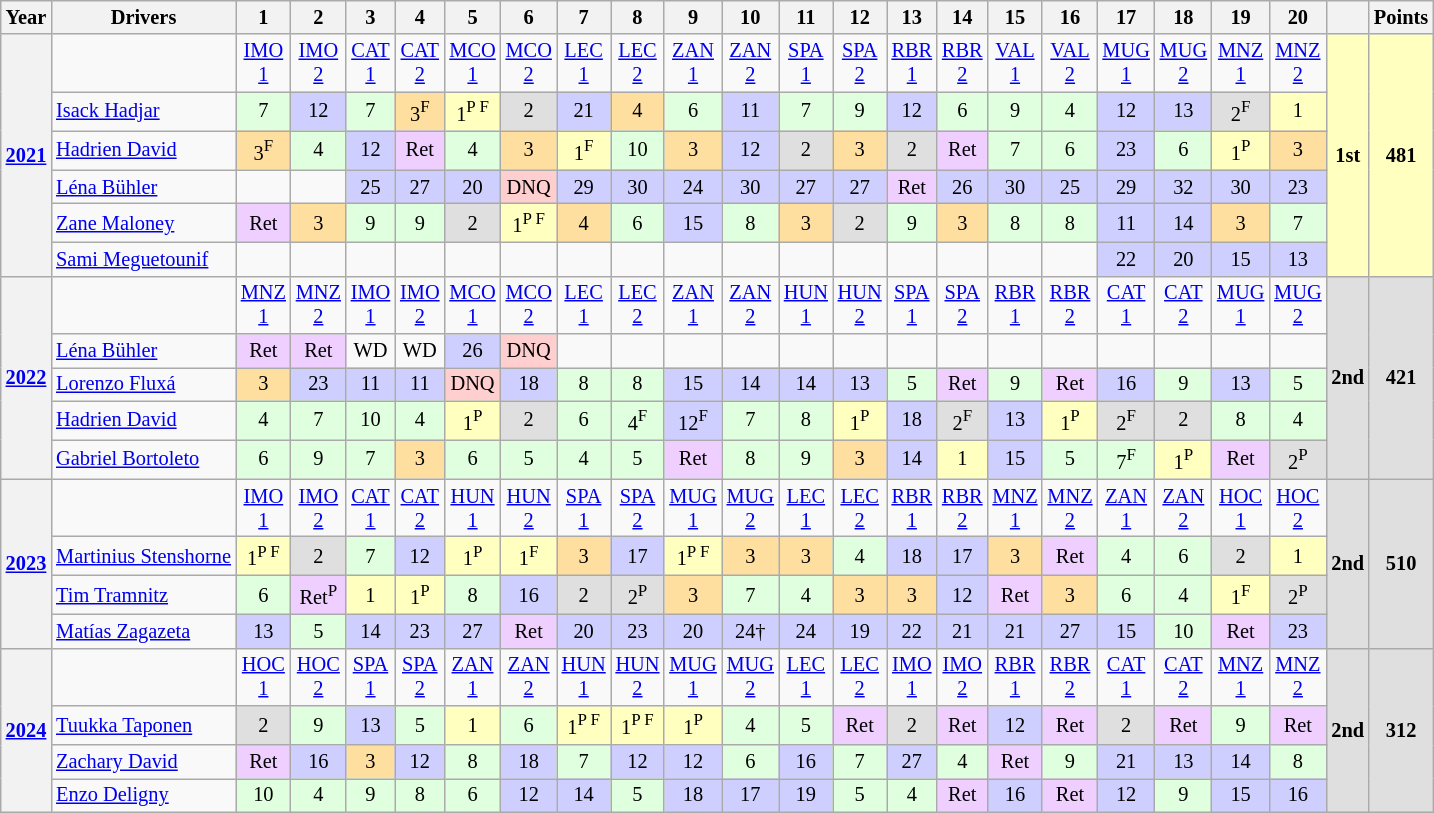<table class="wikitable" style="text-align:center; font-size:85%;">
<tr>
<th>Year</th>
<th>Drivers</th>
<th>1</th>
<th>2</th>
<th>3</th>
<th>4</th>
<th>5</th>
<th>6</th>
<th>7</th>
<th>8</th>
<th>9</th>
<th>10</th>
<th>11</th>
<th>12</th>
<th>13</th>
<th>14</th>
<th>15</th>
<th>16</th>
<th>17</th>
<th>18</th>
<th>19</th>
<th>20</th>
<th></th>
<th>Points</th>
</tr>
<tr>
<th rowspan="6"><a href='#'>2021</a></th>
<td></td>
<td><a href='#'>IMO<br>1</a></td>
<td><a href='#'>IMO<br>2</a></td>
<td><a href='#'>CAT<br>1</a></td>
<td><a href='#'>CAT<br>2</a></td>
<td><a href='#'>MCO<br>1</a></td>
<td><a href='#'>MCO<br>2</a></td>
<td><a href='#'>LEC<br>1</a></td>
<td><a href='#'>LEC<br>2</a></td>
<td><a href='#'>ZAN<br>1</a></td>
<td><a href='#'>ZAN<br>2</a></td>
<td><a href='#'>SPA<br>1</a></td>
<td><a href='#'>SPA<br>2</a></td>
<td><a href='#'>RBR<br>1</a></td>
<td><a href='#'>RBR<br>2</a></td>
<td><a href='#'>VAL<br>1</a></td>
<td><a href='#'>VAL<br>2</a></td>
<td><a href='#'>MUG<br>1</a></td>
<td><a href='#'>MUG<br>2</a></td>
<td><a href='#'>MNZ<br>1</a></td>
<td><a href='#'>MNZ<br>2</a></td>
<th rowspan="6" style="background:#FFFFBF;"><strong>1st</strong></th>
<th rowspan="6" style="background:#FFFFBF;"><strong>481</strong></th>
</tr>
<tr>
<td align="left"> <a href='#'>Isack Hadjar</a></td>
<td style="background:#dfffdf;">7</td>
<td style="background:#cfcfff;">12</td>
<td style="background:#dfffdf;">7</td>
<td style="background:#ffdf9f;">3<span><sup>F</sup></span></td>
<td style="background:#ffffbf;">1<span><sup>P F</sup></span></td>
<td style="background:#dfdfdf;">2</td>
<td style="background:#cfcfff;">21</td>
<td style="background:#ffdf9f;">4</td>
<td style="background:#dfffdf;">6</td>
<td style="background:#cfcfff;">11</td>
<td style="background:#dfffdf;">7</td>
<td style="background:#dfffdf;">9</td>
<td style="background:#cfcfff;">12</td>
<td style="background:#dfffdf;">6</td>
<td style="background:#dfffdf;">9</td>
<td style="background:#dfffdf;">4</td>
<td style="background:#cfcfff;">12</td>
<td style="background:#cfcfff;">13</td>
<td style="background:#dfdfdf;">2<span><sup>F</sup></span></td>
<td style="background:#ffffbf;">1</td>
</tr>
<tr>
<td align="left"> <a href='#'>Hadrien David</a></td>
<td style="background:#ffdf9f;">3<span><sup>F</sup></span></td>
<td style="background:#dfffdf;">4</td>
<td style="background:#cfcfff;">12</td>
<td style="background:#efcfff;">Ret</td>
<td style="background:#dfffdf;">4</td>
<td style="background:#ffdf9f;">3</td>
<td style="background:#ffffbf;">1<span><sup>F</sup></span></td>
<td style="background:#dfffdf;">10</td>
<td style="background:#ffdf9f;">3</td>
<td style="background:#cfcfff;">12</td>
<td style="background:#dfdfdf;">2</td>
<td style="background:#ffdf9f;">3</td>
<td style="background:#dfdfdf;">2</td>
<td style="background:#efcfff;">Ret</td>
<td style="background:#dfffdf;">7</td>
<td style="background:#dfffdf;">6</td>
<td style="background:#cfcfff;">23</td>
<td style="background:#dfffdf;">6</td>
<td style="background:#ffffbf;">1<span><sup>P</sup></span></td>
<td style="background:#ffdf9f;">3</td>
</tr>
<tr>
<td align="left"> <a href='#'>Léna Bühler</a></td>
<td></td>
<td></td>
<td style="background:#cfcfff;">25</td>
<td style="background:#cfcfff;">27</td>
<td style="background:#cfcfff;">20</td>
<td style="background:#ffcfcf;">DNQ</td>
<td style="background:#cfcfff;">29</td>
<td style="background:#cfcfff;">30</td>
<td style="background:#cfcfff;">24</td>
<td style="background:#cfcfff;">30</td>
<td style="background:#cfcfff;">27</td>
<td style="background:#cfcfff;">27</td>
<td style="background:#efcfff;">Ret</td>
<td style="background:#cfcfff;">26</td>
<td style="background:#cfcfff;">30</td>
<td style="background:#cfcfff;">25</td>
<td style="background:#cfcfff;">29</td>
<td style="background:#cfcfff;">32</td>
<td style="background:#cfcfff;">30</td>
<td style="background:#cfcfff;">23</td>
</tr>
<tr>
<td align="left"> <a href='#'>Zane Maloney</a></td>
<td style="background:#EFCFFF;">Ret</td>
<td style="background:#ffdf9f;">3</td>
<td style="background:#dfffdf;">9</td>
<td style="background:#dfffdf;">9</td>
<td style="background:#dfdfdf;">2</td>
<td style="background:#ffffbf;">1<span><sup>P F</sup></span></td>
<td style="background:#ffdf9f;">4</td>
<td style="background:#dfffdf;">6</td>
<td style="background:#cfcfff;">15</td>
<td style="background:#dfffdf;">8</td>
<td style="background:#ffdf9f;">3</td>
<td style="background:#dfdfdf;">2</td>
<td style="background:#dfffdf;">9</td>
<td style="background:#ffdf9f;">3</td>
<td style="background:#dfffdf;">8</td>
<td style="background:#dfffdf;">8</td>
<td style="background:#cfcfff;">11</td>
<td style="background:#cfcfff;">14</td>
<td style="background:#ffdf9f;">3</td>
<td style="background:#dfffdf;">7</td>
</tr>
<tr>
<td align="left"> <a href='#'>Sami Meguetounif</a></td>
<td></td>
<td></td>
<td></td>
<td></td>
<td></td>
<td></td>
<td></td>
<td></td>
<td></td>
<td></td>
<td></td>
<td></td>
<td></td>
<td></td>
<td></td>
<td></td>
<td style="background:#cfcfff;">22</td>
<td style="background:#cfcfff;">20</td>
<td style="background:#cfcfff;">15</td>
<td style="background:#cfcfff;">13</td>
</tr>
<tr>
<th rowspan="5"><a href='#'>2022</a></th>
<td></td>
<td><a href='#'>MNZ<br>1</a></td>
<td><a href='#'>MNZ<br>2</a></td>
<td><a href='#'>IMO<br>1</a></td>
<td><a href='#'>IMO<br>2</a></td>
<td><a href='#'>MCO<br>1</a></td>
<td><a href='#'>MCO<br>2</a></td>
<td><a href='#'>LEC<br>1</a></td>
<td><a href='#'>LEC<br>2</a></td>
<td><a href='#'>ZAN<br>1</a></td>
<td><a href='#'>ZAN<br>2</a></td>
<td><a href='#'>HUN<br>1</a></td>
<td><a href='#'>HUN<br>2</a></td>
<td><a href='#'>SPA<br>1</a></td>
<td><a href='#'>SPA<br>2</a></td>
<td><a href='#'>RBR<br>1</a></td>
<td><a href='#'>RBR<br>2</a></td>
<td><a href='#'>CAT<br>1</a></td>
<td><a href='#'>CAT<br>2</a></td>
<td><a href='#'>MUG<br>1</a></td>
<td><a href='#'>MUG<br>2</a></td>
<th rowspan="5" style="background:#DFDFDF;">2nd</th>
<th rowspan="5" style="background:#DFDFDF;">421</th>
</tr>
<tr>
<td align="left"> <a href='#'>Léna Bühler</a></td>
<td style="background:#EFCFFF;">Ret</td>
<td style="background:#EFCFFF;">Ret</td>
<td>WD</td>
<td>WD</td>
<td style="background:#CFCFFF;">26</td>
<td style="background:#FFCFCF;">DNQ</td>
<td></td>
<td></td>
<td></td>
<td></td>
<td></td>
<td></td>
<td></td>
<td></td>
<td></td>
<td></td>
<td></td>
<td></td>
<td></td>
<td></td>
</tr>
<tr>
<td align="left"> <a href='#'>Lorenzo Fluxá</a></td>
<td style="background:#FFDF9F;">3</td>
<td style="background:#CFCFFF;">23</td>
<td style="background:#CFCFFF;">11</td>
<td style="background:#CFCFFF;">11</td>
<td style="background:#FFCFCF;">DNQ</td>
<td style="background:#CFCFFF;">18</td>
<td style="background:#DFFFDF;">8</td>
<td style="background:#DFFFDF;">8</td>
<td style="background:#CFCFFF;">15</td>
<td style="background:#CFCFFF;">14</td>
<td style="background:#CFCFFF;">14</td>
<td style="background:#CFCFFF;">13</td>
<td style="background:#DFFFDF;">5</td>
<td style="background:#EFCFFF;">Ret</td>
<td style="background:#DFFFDF;">9</td>
<td style="background:#EFCFFF;">Ret</td>
<td style="background:#CFCFFF;">16</td>
<td style="background:#DFFFDF;">9</td>
<td style="background:#CFCFFF;">13</td>
<td style="background:#DFFFDF;">5</td>
</tr>
<tr>
<td align="left"> <a href='#'>Hadrien David</a></td>
<td style="background:#DFFFDF;">4</td>
<td style="background:#DFFFDF;">7</td>
<td style="background:#DFFFDF;">10</td>
<td style="background:#DFFFDF;">4</td>
<td style="background:#FFFFBF;">1<span><sup>P</sup></span></td>
<td style="background:#DFDFDF;">2</td>
<td style="background:#DFFFDF;">6</td>
<td style="background:#DFFFDF;">4<span><sup>F</sup></span></td>
<td style="background:#CFCFFF;">12<span><sup>F</sup></span></td>
<td style="background:#DFFFDF;">7</td>
<td style="background:#DFFFDF;">8</td>
<td style="background:#FFFFBF;">1<span><sup>P</sup></span></td>
<td style="background:#CFCFFF;">18</td>
<td style="background:#DFDFDF;">2<span><sup>F</sup></span></td>
<td style="background:#CFCFFF;">13</td>
<td style="background:#FFFFBF;">1<span><sup>P</sup></span></td>
<td style="background:#DFDFDF;">2<span><sup>F</sup></span></td>
<td style="background:#DFDFDF;">2</td>
<td style="background:#DFFFDF;">8</td>
<td style="background:#DFFFDF;">4</td>
</tr>
<tr>
<td align="left"> <a href='#'>Gabriel Bortoleto</a></td>
<td style="background:#DFFFDF;">6</td>
<td style="background:#DFFFDF;">9</td>
<td style="background:#DFFFDF;">7</td>
<td style="background:#FFDF9F;">3</td>
<td style="background:#DFFFDF;">6</td>
<td style="background:#DFFFDF;">5</td>
<td style="background:#DFFFDF;">4</td>
<td style="background:#DFFFDF;">5</td>
<td style="background:#EFCFFF;">Ret</td>
<td style="background:#DFFFDF;">8</td>
<td style="background:#DFFFDF;">9</td>
<td style="background:#FFDF9F;">3</td>
<td style="background:#CFCFFF;">14</td>
<td style="background:#FFFFBF;">1</td>
<td style="background:#CFCFFF;">15</td>
<td style="background:#DFFFDF;">5</td>
<td style="background:#DFFFDF;">7<span><sup>F</sup></span></td>
<td style="background:#FFFFBF;">1<span><sup>P</sup></span></td>
<td style="background:#EFCFFF;">Ret</td>
<td style="background:#DFDFDF;">2<span><sup>P</sup></span></td>
</tr>
<tr>
<th rowspan=4><a href='#'>2023</a></th>
<td></td>
<td><a href='#'>IMO<br>1</a></td>
<td><a href='#'>IMO<br>2</a></td>
<td><a href='#'>CAT<br>1</a></td>
<td><a href='#'>CAT<br>2</a></td>
<td><a href='#'>HUN<br>1</a></td>
<td><a href='#'>HUN<br>2</a></td>
<td><a href='#'>SPA<br>1</a></td>
<td><a href='#'>SPA<br>2</a></td>
<td><a href='#'>MUG<br>1</a></td>
<td><a href='#'>MUG<br>2</a></td>
<td><a href='#'>LEC<br>1</a></td>
<td><a href='#'>LEC<br>2</a></td>
<td><a href='#'>RBR<br>1</a></td>
<td><a href='#'>RBR<br>2</a></td>
<td><a href='#'>MNZ<br>1</a></td>
<td><a href='#'>MNZ<br>2</a></td>
<td><a href='#'>ZAN<br>1</a></td>
<td><a href='#'>ZAN<br>2</a></td>
<td><a href='#'>HOC<br>1</a></td>
<td><a href='#'>HOC<br>2</a></td>
<th rowspan=4 style="background:#DFDFDF">2nd</th>
<th rowspan=4 style="background:#DFDFDF">510</th>
</tr>
<tr>
<td align=left> <a href='#'>Martinius Stenshorne</a></td>
<td style="background:#FFFFBF;">1<span><sup>P F</sup></span></td>
<td style="background:#DFDFDF;">2</td>
<td style="background:#DFFFDF;">7</td>
<td style="background:#CFCFFF;">12</td>
<td style="background:#FFFFBF;">1<span><sup>P</sup></span></td>
<td style="background:#FFFFBF;">1<span><sup>F</sup></span></td>
<td style="background:#FFDF9F;">3</td>
<td style="background:#CFCFFF;">17</td>
<td style="background:#FFFFBF;">1<span><sup>P F</sup></span></td>
<td style="background:#FFDF9F;">3</td>
<td style="background:#FFDF9F;">3</td>
<td style="background:#DFFFDF;">4</td>
<td style="background:#CFCFFF;">18</td>
<td style="background:#CFCFFF;">17</td>
<td style="background:#FFDF9F;">3</td>
<td style="background:#EFCFFF;">Ret</td>
<td style="background:#DFFFDF;">4</td>
<td style="background:#DFFFDF;">6</td>
<td style="background:#DFDFDF;">2</td>
<td style="background:#FFFFBF;">1</td>
</tr>
<tr>
<td align=left> <a href='#'>Tim Tramnitz</a></td>
<td style="background:#DFFFDF;">6</td>
<td style="background:#EFCFFF;">Ret<span><sup>P</sup></span></td>
<td style="background:#FFFFBF;">1</td>
<td style="background:#FFFFBF;">1<span><sup>P</sup></span></td>
<td style="background:#DFFFDF;">8</td>
<td style="background:#CFCFFF;">16</td>
<td style="background:#DFDFDF;">2</td>
<td style="background:#DFDFDF;">2<span><sup>P</sup></span></td>
<td style="background:#FFDF9F;">3</td>
<td style="background:#DFFFDF;">7</td>
<td style="background:#DFFFDF;">4</td>
<td style="background:#FFDF9F;">3</td>
<td style="background:#FFDF9F;">3</td>
<td style="background:#CFCFFF;">12</td>
<td style="background:#EFCFFF;">Ret</td>
<td style="background:#FFDF9F;">3</td>
<td style="background:#DFFFDF;">6</td>
<td style="background:#DFFFDF;">4</td>
<td style="background:#FFFFBF;">1<span><sup>F</sup></span></td>
<td style="background:#DFDFDF;">2<span><sup>P</sup></span></td>
</tr>
<tr>
<td align=left> <a href='#'>Matías Zagazeta</a></td>
<td style="background:#CFCFFF;">13</td>
<td style="background:#DFFFDF;">5</td>
<td style="background:#CFCFFF;">14</td>
<td style="background:#CFCFFF;">23</td>
<td style="background:#CFCFFF;">27</td>
<td style="background:#EFCFFF;">Ret</td>
<td style="background:#CFCFFF;">20</td>
<td style="background:#CFCFFF;">23</td>
<td style="background:#CFCFFF;">20</td>
<td style="background:#CFCFFF;">24†</td>
<td style="background:#CFCFFF;">24</td>
<td style="background:#CFCFFF;">19</td>
<td style="background:#CFCFFF;">22</td>
<td style="background:#CFCFFF;">21</td>
<td style="background:#CFCFFF;">21</td>
<td style="background:#CFCFFF;">27</td>
<td style="background:#CFCFFF;">15</td>
<td style="background:#DFFFDF;">10</td>
<td style="background:#EFCFFF;">Ret</td>
<td style="background:#CFCFFF;">23</td>
</tr>
<tr>
<th rowspan=4><a href='#'>2024</a></th>
<td></td>
<td><a href='#'>HOC<br>1</a></td>
<td><a href='#'>HOC<br>2</a></td>
<td><a href='#'>SPA<br>1</a></td>
<td><a href='#'>SPA<br>2</a></td>
<td><a href='#'>ZAN<br>1</a></td>
<td><a href='#'>ZAN<br>2</a></td>
<td><a href='#'>HUN<br>1</a></td>
<td><a href='#'>HUN<br>2</a></td>
<td><a href='#'>MUG<br>1</a></td>
<td><a href='#'>MUG<br>2</a></td>
<td><a href='#'>LEC<br>1</a></td>
<td><a href='#'>LEC<br>2</a></td>
<td><a href='#'>IMO<br>1</a></td>
<td><a href='#'>IMO<br>2</a></td>
<td><a href='#'>RBR<br>1</a></td>
<td><a href='#'>RBR<br>2</a></td>
<td><a href='#'>CAT<br>1</a></td>
<td><a href='#'>CAT<br>2</a></td>
<td><a href='#'>MNZ<br>1</a></td>
<td><a href='#'>MNZ<br>2</a></td>
<th rowspan=4 style="background:#DFDFDF">2nd</th>
<th rowspan=4 style="background:#DFDFDF">312</th>
</tr>
<tr>
<td align=left> <a href='#'>Tuukka Taponen</a></td>
<td style="background:#DFDFDF;">2</td>
<td style="background:#DFFFDF;">9</td>
<td style="background:#CFCFFF;">13</td>
<td style="background:#DFFFDF;">5</td>
<td style="background:#FFFFBF;">1</td>
<td style="background:#DFFFDF;">6</td>
<td style="background:#FFFFBF;">1<span><sup>P F</sup></span></td>
<td style="background:#FFFFBF;">1<span><sup>P F</sup></span></td>
<td style="background:#FFFFBF;">1<span><sup>P</sup></span></td>
<td style="background:#DFFFDF;">4</td>
<td style="background:#DFFFDF;">5</td>
<td style="background:#EFCFFF;">Ret</td>
<td style="background:#DFDFDF;">2</td>
<td style="background:#EFCFFF;">Ret</td>
<td style="background:#CFCFFF;">12</td>
<td style="background:#EFCFFF;">Ret</td>
<td style="background:#DFDFDF;">2</td>
<td style="background:#EFCFFF;">Ret</td>
<td style="background:#DFFFDF;">9</td>
<td style="background:#EFCFFF;">Ret</td>
</tr>
<tr>
<td align=left> <a href='#'>Zachary David</a></td>
<td style="background:#EFCFFF;">Ret</td>
<td style="background:#CFCFFF;">16</td>
<td style="background:#FFDF9F;">3</td>
<td style="background:#CFCFFF;">12</td>
<td style="background:#DFFFDF;">8</td>
<td style="background:#CFCFFF;">18</td>
<td style="background:#DFFFDF;">7</td>
<td style="background:#CFCFFF;">12</td>
<td style="background:#CFCFFF;">12</td>
<td style="background:#DFFFDF;">6</td>
<td style="background:#CFCFFF;">16</td>
<td style="background:#DFFFDF;">7</td>
<td style="background:#CFCFFF;">27</td>
<td style="background:#DFFFDF;">4</td>
<td style="background:#EFCFFF;">Ret</td>
<td style="background:#DFFFDF;">9</td>
<td style="background:#CFCFFF;">21</td>
<td style="background:#CFCFFF;">13</td>
<td style="background:#CFCFFF;">14</td>
<td style="background:#DFFFDF;">8</td>
</tr>
<tr>
<td align=left> <a href='#'>Enzo Deligny</a></td>
<td style="background:#DFFFDF;">10</td>
<td style="background:#DFFFDF;">4</td>
<td style="background:#DFFFDF;">9</td>
<td style="background:#DFFFDF;">8</td>
<td style="background:#DFFFDF;">6</td>
<td style="background:#CFCFFF;">12</td>
<td style="background:#CFCFFF;">14</td>
<td style="background:#DFFFDF;">5</td>
<td style="background:#CFCFFF;">18</td>
<td style="background:#CFCFFF;">17</td>
<td style="background:#CFCFFF;">19</td>
<td style="background:#DFFFDF;">5</td>
<td style="background:#DFFFDF;">4</td>
<td style="background:#EFCFFF;">Ret</td>
<td style="background:#CFCFFF;">16</td>
<td style="background:#EFCFFF;">Ret</td>
<td style="background:#CFCFFF;">12</td>
<td style="background:#DFFFDF;">9</td>
<td style="background:#CFCFFF;">15</td>
<td style="background:#CFCFFF;">16</td>
</tr>
</table>
